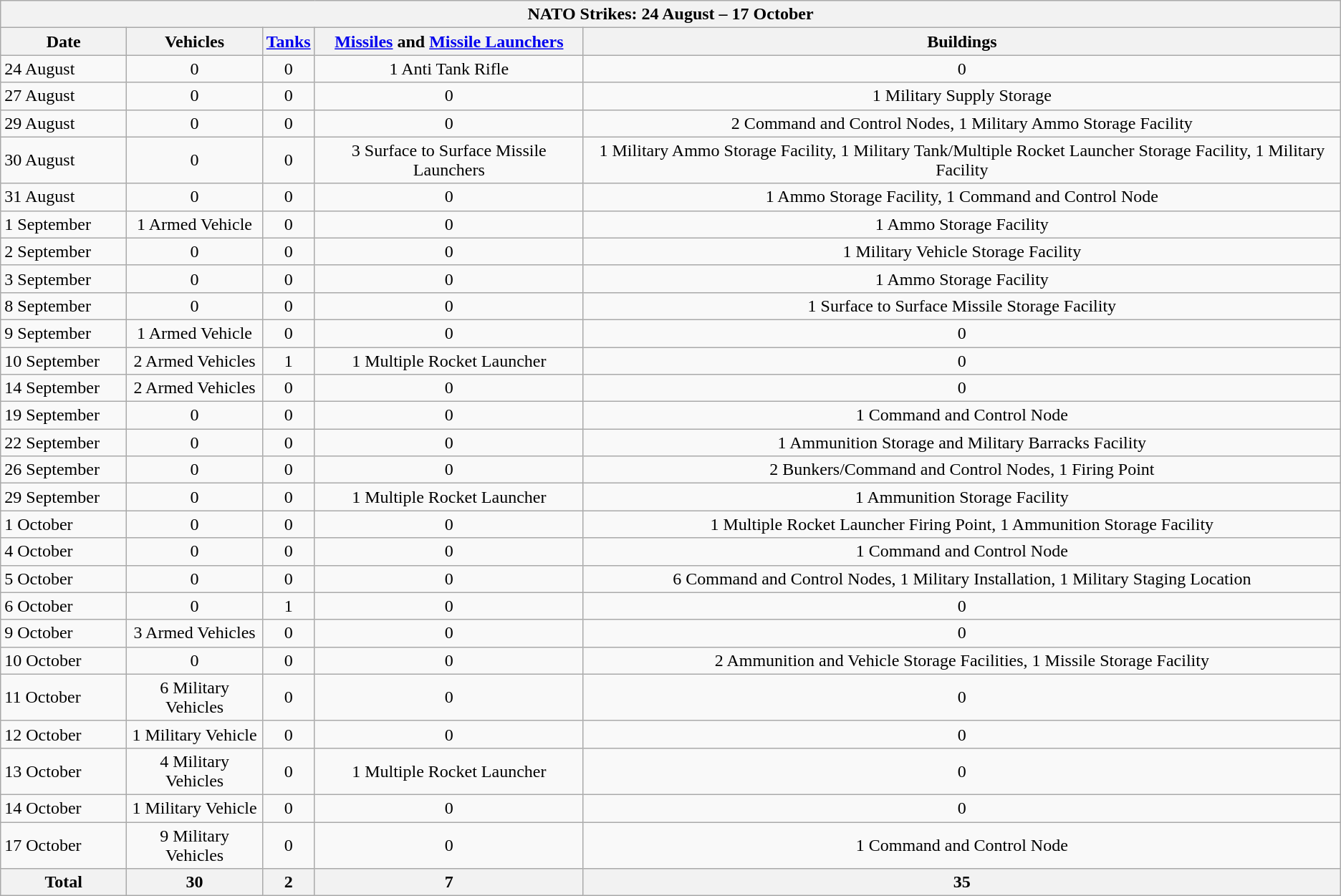<table class="wikitable">
<tr>
<th colspan="7">NATO Strikes: 24 August – 17 October</th>
</tr>
<tr>
<th scope="col" width="110">Date</th>
<th>Vehicles</th>
<th><a href='#'>Tanks</a></th>
<th><a href='#'>Missiles</a> and <a href='#'>Missile Launchers</a></th>
<th>Buildings</th>
</tr>
<tr>
<td>24 August</td>
<td align=center>0</td>
<td align=center>0</td>
<td align=center>1 Anti Tank Rifle</td>
<td align=center>0</td>
</tr>
<tr>
<td>27 August</td>
<td align=center>0</td>
<td align=center>0</td>
<td align=center>0</td>
<td align=center>1 Military Supply Storage</td>
</tr>
<tr>
<td>29 August</td>
<td align=center>0</td>
<td align=center>0</td>
<td align=center>0</td>
<td align=center>2 Command and Control Nodes, 1 Military Ammo Storage Facility</td>
</tr>
<tr>
<td>30 August</td>
<td align=center>0</td>
<td align=center>0</td>
<td align=center>3 Surface to Surface Missile Launchers</td>
<td align=center>1 Military Ammo Storage Facility, 1 Military Tank/Multiple Rocket Launcher Storage Facility, 1 Military Facility</td>
</tr>
<tr>
<td>31 August</td>
<td align=center>0</td>
<td align=center>0</td>
<td align=center>0</td>
<td align=center>1 Ammo Storage Facility, 1 Command and Control Node</td>
</tr>
<tr>
<td>1 September</td>
<td align=center>1 Armed Vehicle</td>
<td align=center>0</td>
<td align=center>0</td>
<td align=center>1 Ammo Storage Facility</td>
</tr>
<tr>
<td>2 September</td>
<td align=center>0</td>
<td align=center>0</td>
<td align=center>0</td>
<td align=center>1 Military Vehicle Storage Facility</td>
</tr>
<tr>
<td>3 September</td>
<td align=center>0</td>
<td align=center>0</td>
<td align=center>0</td>
<td align=center>1 Ammo Storage Facility</td>
</tr>
<tr>
<td>8 September</td>
<td align=center>0</td>
<td align=center>0</td>
<td align=center>0</td>
<td align=center>1 Surface to Surface Missile Storage Facility</td>
</tr>
<tr>
<td>9 September</td>
<td align=center>1 Armed Vehicle</td>
<td align=center>0</td>
<td align=center>0</td>
<td align=center>0</td>
</tr>
<tr>
<td>10 September</td>
<td align=center>2 Armed Vehicles</td>
<td align=center>1</td>
<td align=center>1 Multiple Rocket Launcher</td>
<td align=center>0</td>
</tr>
<tr>
<td>14 September</td>
<td align=center>2 Armed Vehicles</td>
<td align=center>0</td>
<td align=center>0</td>
<td align=center>0</td>
</tr>
<tr>
<td>19 September</td>
<td align=center>0</td>
<td align=center>0</td>
<td align=center>0</td>
<td align=center>1 Command and Control Node</td>
</tr>
<tr>
<td>22 September</td>
<td align=center>0</td>
<td align=center>0</td>
<td align=center>0</td>
<td align=center>1 Ammunition Storage and Military Barracks Facility</td>
</tr>
<tr>
<td>26 September</td>
<td align=center>0</td>
<td align=center>0</td>
<td align=center>0</td>
<td align=center>2 Bunkers/Command and Control Nodes, 1 Firing Point</td>
</tr>
<tr>
<td>29 September</td>
<td align=center>0</td>
<td align=center>0</td>
<td align=center>1 Multiple Rocket Launcher</td>
<td align=center>1 Ammunition Storage Facility</td>
</tr>
<tr>
<td>1 October</td>
<td align=center>0</td>
<td align=center>0</td>
<td align=center>0</td>
<td align=center>1 Multiple Rocket Launcher Firing Point, 1 Ammunition Storage Facility</td>
</tr>
<tr>
<td>4 October</td>
<td align=center>0</td>
<td align=center>0</td>
<td align=center>0</td>
<td align=center>1 Command and Control Node</td>
</tr>
<tr>
<td>5 October</td>
<td align=center>0</td>
<td align=center>0</td>
<td align=center>0</td>
<td align=center>6 Command and Control Nodes, 1 Military Installation, 1 Military Staging Location</td>
</tr>
<tr>
<td>6 October</td>
<td align=center>0</td>
<td align=center>1</td>
<td align=center>0</td>
<td align=center>0</td>
</tr>
<tr>
<td>9 October</td>
<td align=center>3 Armed Vehicles</td>
<td align=center>0</td>
<td align=center>0</td>
<td align=center>0</td>
</tr>
<tr>
<td>10 October</td>
<td align=center>0</td>
<td align=center>0</td>
<td align=center>0</td>
<td align=center>2 Ammunition and Vehicle Storage Facilities, 1 Missile Storage Facility</td>
</tr>
<tr>
<td>11 October</td>
<td align=center>6 Military Vehicles</td>
<td align=center>0</td>
<td align=center>0</td>
<td align=center>0</td>
</tr>
<tr>
<td>12 October</td>
<td align=center>1 Military Vehicle</td>
<td align=center>0</td>
<td align=center>0</td>
<td align=center>0</td>
</tr>
<tr>
<td>13 October</td>
<td align=center>4 Military Vehicles</td>
<td align=center>0</td>
<td align=center>1 Multiple Rocket Launcher</td>
<td align=center>0</td>
</tr>
<tr>
<td>14 October</td>
<td align=center>1 Military Vehicle</td>
<td align=center>0</td>
<td align=center>0</td>
<td align=center>0</td>
</tr>
<tr>
<td>17 October</td>
<td align=center>9 Military Vehicles</td>
<td align=center>0</td>
<td align=center>0</td>
<td align=center>1 Command and Control Node</td>
</tr>
<tr>
<th>Total</th>
<th>30</th>
<th>2</th>
<th>7</th>
<th>35</th>
</tr>
</table>
